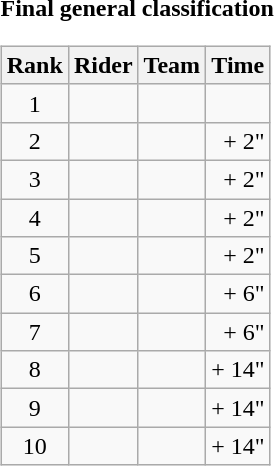<table>
<tr>
<td><strong>Final general classification</strong><br><table class="wikitable">
<tr>
<th scope="col">Rank</th>
<th scope="col">Rider</th>
<th scope="col">Team</th>
<th scope="col">Time</th>
</tr>
<tr>
<td style="text-align:center;">1</td>
<td></td>
<td></td>
<td style="text-align:right;"></td>
</tr>
<tr>
<td style="text-align:center;">2</td>
<td></td>
<td></td>
<td style="text-align:right;">+ 2"</td>
</tr>
<tr>
<td style="text-align:center;">3</td>
<td></td>
<td></td>
<td style="text-align:right;">+ 2"</td>
</tr>
<tr>
<td style="text-align:center;">4</td>
<td></td>
<td></td>
<td style="text-align:right;">+ 2"</td>
</tr>
<tr>
<td style="text-align:center;">5</td>
<td></td>
<td></td>
<td style="text-align:right;">+ 2"</td>
</tr>
<tr>
<td style="text-align:center;">6</td>
<td></td>
<td></td>
<td style="text-align:right;">+ 6"</td>
</tr>
<tr>
<td style="text-align:center;">7</td>
<td></td>
<td></td>
<td style="text-align:right;">+ 6"</td>
</tr>
<tr>
<td style="text-align:center;">8</td>
<td></td>
<td></td>
<td style="text-align:right;">+ 14"</td>
</tr>
<tr>
<td style="text-align:center;">9</td>
<td></td>
<td></td>
<td style="text-align:right;">+ 14"</td>
</tr>
<tr>
<td style="text-align:center;">10</td>
<td></td>
<td></td>
<td style="text-align:right;">+ 14"</td>
</tr>
</table>
</td>
</tr>
</table>
